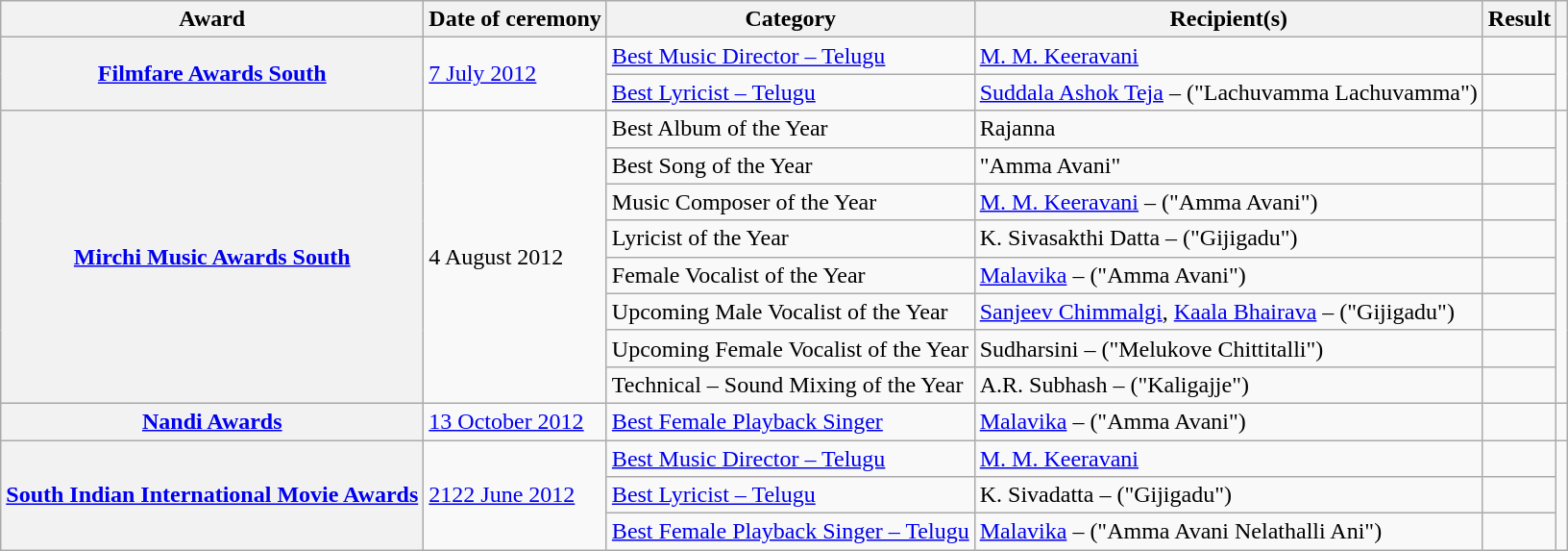<table class="wikitable plainrowheaders sortable">
<tr>
<th scope="col">Award</th>
<th scope="col">Date of ceremony</th>
<th scope="col">Category</th>
<th scope="col">Recipient(s)</th>
<th scope="col" class="unsortable">Result</th>
<th scope="col" class="unsortable"></th>
</tr>
<tr>
<th scope="row" rowspan="2"><a href='#'>Filmfare Awards South</a></th>
<td rowspan="2"><a href='#'>7 July 2012</a></td>
<td><a href='#'>Best Music Director – Telugu</a></td>
<td><a href='#'>M. M. Keeravani</a></td>
<td></td>
<td style="text-align:center;" rowspan="2"><br><br></td>
</tr>
<tr>
<td><a href='#'>Best Lyricist – Telugu</a></td>
<td><a href='#'>Suddala Ashok Teja</a> – ("Lachuvamma Lachuvamma")</td>
<td></td>
</tr>
<tr>
<th scope="row" rowspan="8"><a href='#'>Mirchi Music Awards South</a></th>
<td rowspan="8">4 August 2012</td>
<td>Best Album of the Year</td>
<td>Rajanna</td>
<td></td>
<td style="text-align:center;" rowspan="8"><br></td>
</tr>
<tr>
<td>Best Song of the Year</td>
<td>"Amma Avani"</td>
<td></td>
</tr>
<tr>
<td>Music Composer of the Year</td>
<td><a href='#'>M. M. Keeravani</a> – ("Amma Avani")</td>
<td></td>
</tr>
<tr>
<td>Lyricist of the Year</td>
<td>K. Sivasakthi Datta – ("Gijigadu")</td>
<td></td>
</tr>
<tr>
<td>Female Vocalist of the Year</td>
<td><a href='#'>Malavika</a> – ("Amma Avani")</td>
<td></td>
</tr>
<tr>
<td>Upcoming Male Vocalist of the Year</td>
<td><a href='#'>Sanjeev Chimmalgi</a>, <a href='#'>Kaala Bhairava</a> – ("Gijigadu")</td>
<td></td>
</tr>
<tr>
<td>Upcoming Female Vocalist of the Year</td>
<td>Sudharsini – ("Melukove Chittitalli")</td>
<td></td>
</tr>
<tr>
<td>Technical – Sound Mixing of the Year</td>
<td>A.R. Subhash – ("Kaligajje")</td>
<td></td>
</tr>
<tr>
<th scope="row"><a href='#'>Nandi Awards</a></th>
<td><a href='#'>13 October 2012</a></td>
<td><a href='#'>Best Female Playback Singer</a></td>
<td><a href='#'>Malavika</a> – ("Amma Avani")</td>
<td></td>
<td style="text-align:center;"></td>
</tr>
<tr>
<th scope="row" rowspan="3"><a href='#'>South Indian International Movie Awards</a></th>
<td rowspan="3"><a href='#'>2122 June 2012</a></td>
<td><a href='#'>Best Music Director – Telugu</a></td>
<td><a href='#'>M. M. Keeravani</a></td>
<td></td>
<td style="text-align:center;" rowspan="3"><br><br><br></td>
</tr>
<tr>
<td><a href='#'>Best Lyricist – Telugu</a></td>
<td>K. Sivadatta – ("Gijigadu")</td>
<td></td>
</tr>
<tr>
<td><a href='#'>Best Female Playback Singer – Telugu</a></td>
<td><a href='#'>Malavika</a> – ("Amma Avani Nelathalli Ani")</td>
<td></td>
</tr>
</table>
